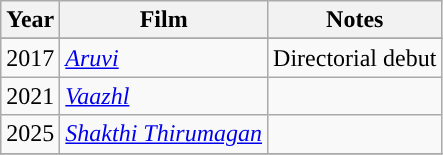<table class="wikitable sortable">
<tr>
<th>Year</th>
<th>Film</th>
<th>Notes</th>
</tr>
<tr>
</tr>
<tr>
<td>2017</td>
<td style="text-align:left;"><em><a href='#'>Aruvi</a></em></td>
<td>Directorial debut</td>
</tr>
<tr>
<td>2021</td>
<td style="text-align:left;"><em><a href='#'>Vaazhl</a></em></td>
<td></td>
</tr>
<tr>
<td>2025</td>
<td style="text-align:left;"><em><a href='#'>Shakthi Thirumagan</a></em></td>
<td></td>
</tr>
<tr>
</tr>
</table>
